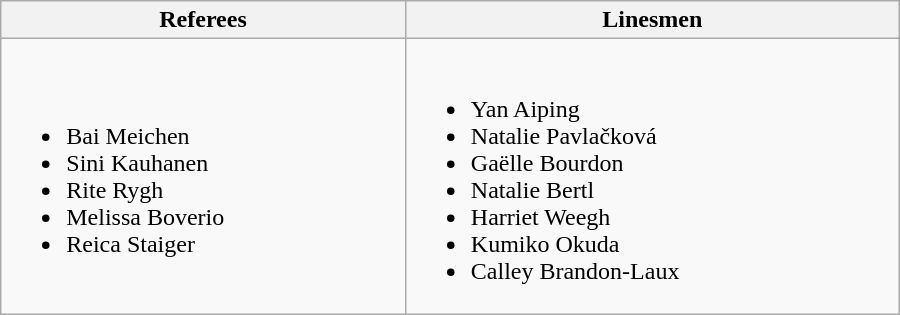<table class="wikitable" width=600px>
<tr>
<th>Referees</th>
<th>Linesmen</th>
</tr>
<tr>
<td><br><ul><li> Bai Meichen</li><li> Sini Kauhanen</li><li> Rite Rygh</li><li> Melissa Boverio</li><li> Reica Staiger</li></ul></td>
<td><br><ul><li> Yan Aiping</li><li> Natalie Pavlačková</li><li> Gaëlle Bourdon</li><li> Natalie Bertl</li><li> Harriet Weegh</li><li> Kumiko Okuda</li><li> Calley Brandon-Laux</li></ul></td>
</tr>
</table>
